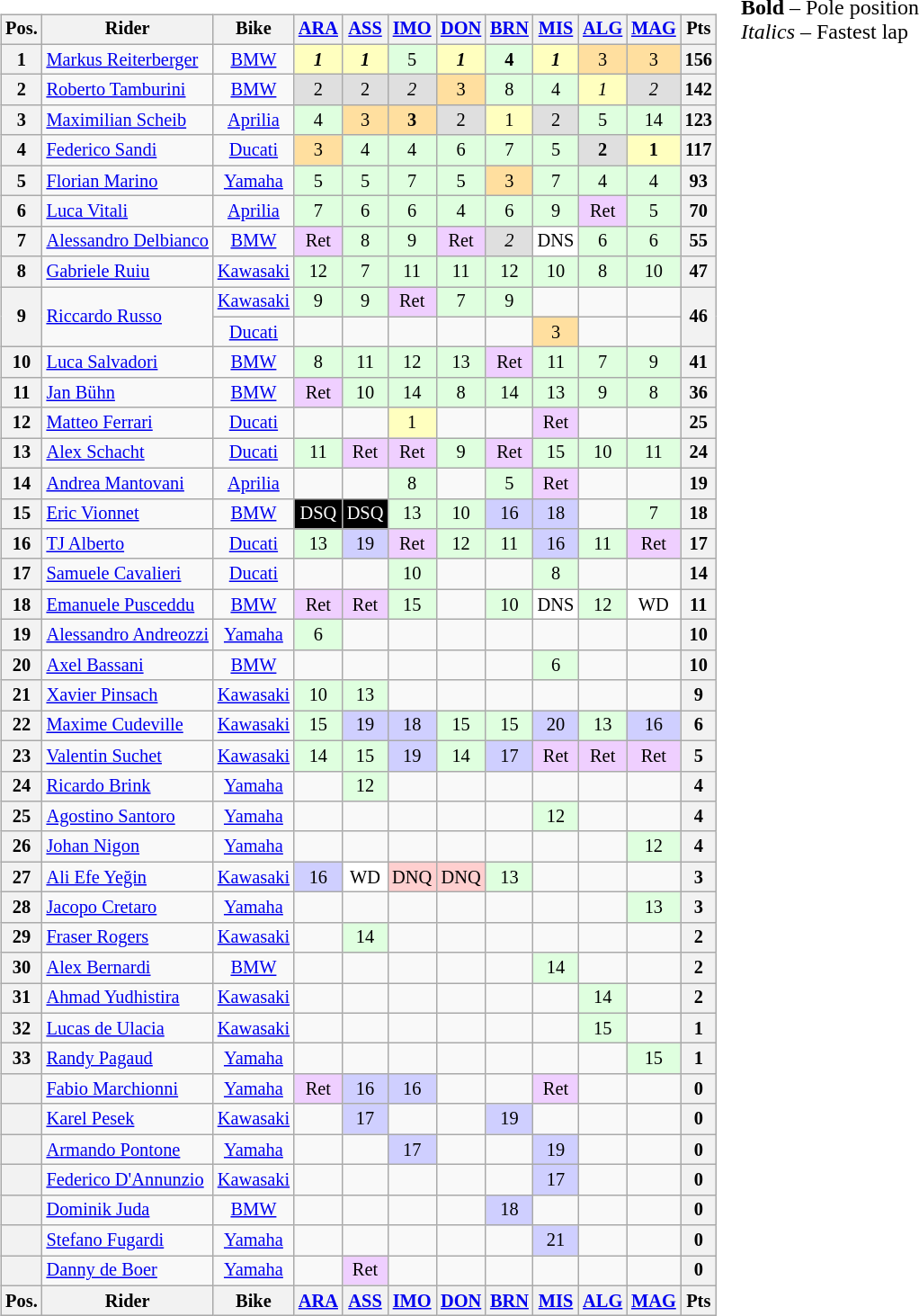<table>
<tr>
<td><br><table class="wikitable" style="font-size: 85%; text-align: center">
<tr valign="top">
<th valign="middle">Pos.</th>
<th valign="middle">Rider</th>
<th valign="middle">Bike</th>
<th><a href='#'>ARA</a><br></th>
<th><a href='#'>ASS</a><br></th>
<th><a href='#'>IMO</a><br></th>
<th><a href='#'>DON</a><br></th>
<th><a href='#'>BRN</a><br></th>
<th><a href='#'>MIS</a><br></th>
<th><a href='#'>ALG</a><br></th>
<th><a href='#'>MAG</a><br></th>
<th valign="middle">Pts</th>
</tr>
<tr>
<th>1</th>
<td align="left"> <a href='#'>Markus Reiterberger</a></td>
<td><a href='#'>BMW</a></td>
<td style="background:#ffffbf;"><strong><em>1</em></strong></td>
<td style="background:#ffffbf;"><strong><em>1</em></strong></td>
<td style="background:#dfffdf;">5</td>
<td style="background:#ffffbf;"><strong><em>1</em></strong></td>
<td style="background:#dfffdf;"><strong>4</strong></td>
<td style="background:#ffffbf;"><strong><em>1</em></strong></td>
<td style="background:#ffdf9f;">3</td>
<td style="background:#ffdf9f;">3</td>
<th>156</th>
</tr>
<tr>
<th>2</th>
<td align="left"> <a href='#'>Roberto Tamburini</a></td>
<td><a href='#'>BMW</a></td>
<td style="background:#dfdfdf;">2</td>
<td style="background:#dfdfdf;">2</td>
<td style="background:#dfdfdf;"><em>2</em></td>
<td style="background:#ffdf9f;">3</td>
<td style="background:#dfffdf;">8</td>
<td style="background:#dfffdf;">4</td>
<td style="background:#ffffbf;"><em>1</em></td>
<td style="background:#dfdfdf;"><em>2</em></td>
<th>142</th>
</tr>
<tr>
<th>3</th>
<td align="left"> <a href='#'>Maximilian Scheib</a></td>
<td><a href='#'>Aprilia</a></td>
<td style="background:#dfffdf;">4</td>
<td style="background:#ffdf9f;">3</td>
<td style="background:#ffdf9f;"><strong>3</strong></td>
<td style="background:#dfdfdf;">2</td>
<td style="background:#ffffbf;">1</td>
<td style="background:#dfdfdf;">2</td>
<td style="background:#dfffdf;">5</td>
<td style="background:#dfffdf;">14</td>
<th>123</th>
</tr>
<tr>
<th>4</th>
<td align="left"> <a href='#'>Federico Sandi</a></td>
<td><a href='#'>Ducati</a></td>
<td style="background:#ffdf9f;">3</td>
<td style="background:#dfffdf;">4</td>
<td style="background:#dfffdf;">4</td>
<td style="background:#dfffdf;">6</td>
<td style="background:#dfffdf;">7</td>
<td style="background:#dfffdf;">5</td>
<td style="background:#dfdfdf;"><strong>2</strong></td>
<td style="background:#ffffbf;"><strong>1</strong></td>
<th>117</th>
</tr>
<tr>
<th>5</th>
<td align="left"> <a href='#'>Florian Marino</a></td>
<td><a href='#'>Yamaha</a></td>
<td style="background:#dfffdf;">5</td>
<td style="background:#dfffdf;">5</td>
<td style="background:#dfffdf;">7</td>
<td style="background:#dfffdf;">5</td>
<td style="background:#ffdf9f;">3</td>
<td style="background:#dfffdf;">7</td>
<td style="background:#dfffdf;">4</td>
<td style="background:#dfffdf;">4</td>
<th>93</th>
</tr>
<tr>
<th>6</th>
<td align="left"> <a href='#'>Luca Vitali</a></td>
<td><a href='#'>Aprilia</a></td>
<td style="background:#dfffdf;">7</td>
<td style="background:#dfffdf;">6</td>
<td style="background:#dfffdf;">6</td>
<td style="background:#dfffdf;">4</td>
<td style="background:#dfffdf;">6</td>
<td style="background:#dfffdf;">9</td>
<td style="background:#efcfff;">Ret</td>
<td style="background:#dfffdf;">5</td>
<th>70</th>
</tr>
<tr>
<th>7</th>
<td align="left"> <a href='#'>Alessandro Delbianco</a></td>
<td><a href='#'>BMW</a></td>
<td style="background:#efcfff;">Ret</td>
<td style="background:#dfffdf;">8</td>
<td style="background:#dfffdf;">9</td>
<td style="background:#efcfff;">Ret</td>
<td style="background:#dfdfdf;"><em>2</em></td>
<td style="background:#ffffff;">DNS</td>
<td style="background:#dfffdf;">6</td>
<td style="background:#dfffdf;">6</td>
<th>55</th>
</tr>
<tr>
<th>8</th>
<td align="left"> <a href='#'>Gabriele Ruiu</a></td>
<td><a href='#'>Kawasaki</a></td>
<td style="background:#dfffdf;">12</td>
<td style="background:#dfffdf;">7</td>
<td style="background:#dfffdf;">11</td>
<td style="background:#dfffdf;">11</td>
<td style="background:#dfffdf;">12</td>
<td style="background:#dfffdf;">10</td>
<td style="background:#dfffdf;">8</td>
<td style="background:#dfffdf;">10</td>
<th>47</th>
</tr>
<tr>
<th rowspan="2">9</th>
<td rowspan="2" align="left"> <a href='#'>Riccardo Russo</a></td>
<td><a href='#'>Kawasaki</a></td>
<td style="background:#dfffdf;">9</td>
<td style="background:#dfffdf;">9</td>
<td style="background:#efcfff;">Ret</td>
<td style="background:#dfffdf;">7</td>
<td style="background:#dfffdf;">9</td>
<td></td>
<td></td>
<td></td>
<th rowspan="2">46</th>
</tr>
<tr>
<td><a href='#'>Ducati</a></td>
<td></td>
<td></td>
<td></td>
<td></td>
<td></td>
<td style="background:#ffdf9f;">3</td>
<td></td>
<td></td>
</tr>
<tr>
<th>10</th>
<td align="left"> <a href='#'>Luca Salvadori</a></td>
<td><a href='#'>BMW</a></td>
<td style="background:#dfffdf;">8</td>
<td style="background:#dfffdf;">11</td>
<td style="background:#dfffdf;">12</td>
<td style="background:#dfffdf;">13</td>
<td style="background:#efcfff;">Ret</td>
<td style="background:#dfffdf;">11</td>
<td style="background:#dfffdf;">7</td>
<td style="background:#dfffdf;">9</td>
<th>41</th>
</tr>
<tr>
<th>11</th>
<td align="left"> <a href='#'>Jan Bühn</a></td>
<td><a href='#'>BMW</a></td>
<td style="background:#efcfff;">Ret</td>
<td style="background:#dfffdf;">10</td>
<td style="background:#dfffdf;">14</td>
<td style="background:#dfffdf;">8</td>
<td style="background:#dfffdf;">14</td>
<td style="background:#dfffdf;">13</td>
<td style="background:#dfffdf;">9</td>
<td style="background:#dfffdf;">8</td>
<th>36</th>
</tr>
<tr>
<th>12</th>
<td align="left"> <a href='#'>Matteo Ferrari</a></td>
<td><a href='#'>Ducati</a></td>
<td></td>
<td></td>
<td style="background:#ffffbf;">1</td>
<td></td>
<td></td>
<td style="background:#efcfff;">Ret</td>
<td></td>
<td></td>
<th>25</th>
</tr>
<tr>
<th>13</th>
<td align="left"> <a href='#'>Alex Schacht</a></td>
<td><a href='#'>Ducati</a></td>
<td style="background:#dfffdf;">11</td>
<td style="background:#efcfff;">Ret</td>
<td style="background:#efcfff;">Ret</td>
<td style="background:#dfffdf;">9</td>
<td style="background:#efcfff;">Ret</td>
<td style="background:#dfffdf;">15</td>
<td style="background:#dfffdf;">10</td>
<td style="background:#dfffdf;">11</td>
<th>24</th>
</tr>
<tr>
<th>14</th>
<td align="left"> <a href='#'>Andrea Mantovani</a></td>
<td><a href='#'>Aprilia</a></td>
<td></td>
<td></td>
<td style="background:#dfffdf;">8</td>
<td></td>
<td style="background:#dfffdf;">5</td>
<td style="background:#efcfff;">Ret</td>
<td></td>
<td></td>
<th>19</th>
</tr>
<tr>
<th>15</th>
<td align="left"> <a href='#'>Eric Vionnet</a></td>
<td><a href='#'>BMW</a></td>
<td style="background:black; color:white;">DSQ</td>
<td style="background:black; color:white;">DSQ</td>
<td style="background:#dfffdf;">13</td>
<td style="background:#dfffdf;">10</td>
<td style="background:#cfcfff;">16</td>
<td style="background:#cfcfff;">18</td>
<td></td>
<td style="background:#dfffdf;">7</td>
<th>18</th>
</tr>
<tr>
<th>16</th>
<td align="left"> <a href='#'>TJ Alberto</a></td>
<td><a href='#'>Ducati</a></td>
<td style="background:#dfffdf;">13</td>
<td style="background:#cfcfff;">19</td>
<td style="background:#efcfff;">Ret</td>
<td style="background:#dfffdf;">12</td>
<td style="background:#dfffdf;">11</td>
<td style="background:#cfcfff;">16</td>
<td style="background:#dfffdf;">11</td>
<td style="background:#efcfff;">Ret</td>
<th>17</th>
</tr>
<tr>
<th>17</th>
<td align="left"> <a href='#'>Samuele Cavalieri</a></td>
<td><a href='#'>Ducati</a></td>
<td></td>
<td></td>
<td style="background:#dfffdf;">10</td>
<td></td>
<td></td>
<td style="background:#dfffdf;">8</td>
<td></td>
<td></td>
<th>14</th>
</tr>
<tr>
<th>18</th>
<td align="left"> <a href='#'>Emanuele Pusceddu</a></td>
<td><a href='#'>BMW</a></td>
<td style="background:#efcfff;">Ret</td>
<td style="background:#efcfff;">Ret</td>
<td style="background:#dfffdf;">15</td>
<td></td>
<td style="background:#dfffdf;">10</td>
<td style="background:#ffffff;">DNS</td>
<td style="background:#dfffdf;">12</td>
<td style="background:#ffffff;">WD</td>
<th>11</th>
</tr>
<tr>
<th>19</th>
<td align="left"> <a href='#'>Alessandro Andreozzi</a></td>
<td><a href='#'>Yamaha</a></td>
<td style="background:#dfffdf;">6</td>
<td></td>
<td></td>
<td></td>
<td></td>
<td></td>
<td></td>
<td></td>
<th>10</th>
</tr>
<tr>
<th>20</th>
<td align="left"> <a href='#'>Axel Bassani</a></td>
<td><a href='#'>BMW</a></td>
<td></td>
<td></td>
<td></td>
<td></td>
<td></td>
<td style="background:#dfffdf;">6</td>
<td></td>
<td></td>
<th>10</th>
</tr>
<tr>
<th>21</th>
<td align="left"> <a href='#'>Xavier Pinsach</a></td>
<td><a href='#'>Kawasaki</a></td>
<td style="background:#dfffdf;">10</td>
<td style="background:#dfffdf;">13</td>
<td></td>
<td></td>
<td></td>
<td></td>
<td></td>
<td></td>
<th>9</th>
</tr>
<tr>
<th>22</th>
<td align="left"> <a href='#'>Maxime Cudeville</a></td>
<td><a href='#'>Kawasaki</a></td>
<td style="background:#dfffdf;">15</td>
<td style="background:#cfcfff;">19</td>
<td style="background:#cfcfff;">18</td>
<td style="background:#dfffdf;">15</td>
<td style="background:#dfffdf;">15</td>
<td style="background:#cfcfff;">20</td>
<td style="background:#dfffdf;">13</td>
<td style="background:#cfcfff;">16</td>
<th>6</th>
</tr>
<tr>
<th>23</th>
<td align="left"> <a href='#'>Valentin Suchet</a></td>
<td><a href='#'>Kawasaki</a></td>
<td style="background:#dfffdf;">14</td>
<td style="background:#dfffdf;">15</td>
<td style="background:#cfcfff;">19</td>
<td style="background:#dfffdf;">14</td>
<td style="background:#cfcfff;">17</td>
<td style="background:#efcfff;">Ret</td>
<td style="background:#efcfff;">Ret</td>
<td style="background:#efcfff;">Ret</td>
<th>5</th>
</tr>
<tr>
<th>24</th>
<td align="left"> <a href='#'>Ricardo Brink</a></td>
<td><a href='#'>Yamaha</a></td>
<td></td>
<td style="background:#dfffdf;">12</td>
<td></td>
<td></td>
<td></td>
<td></td>
<td></td>
<td></td>
<th>4</th>
</tr>
<tr>
<th>25</th>
<td align="left"> <a href='#'>Agostino Santoro</a></td>
<td><a href='#'>Yamaha</a></td>
<td></td>
<td></td>
<td></td>
<td></td>
<td></td>
<td style="background:#dfffdf;">12</td>
<td></td>
<td></td>
<th>4</th>
</tr>
<tr>
<th>26</th>
<td align="left"> <a href='#'>Johan Nigon</a></td>
<td><a href='#'>Yamaha</a></td>
<td></td>
<td></td>
<td></td>
<td></td>
<td></td>
<td></td>
<td></td>
<td style="background:#dfffdf;">12</td>
<th>4</th>
</tr>
<tr>
<th>27</th>
<td align="left"> <a href='#'>Ali Efe Yeğin</a></td>
<td><a href='#'>Kawasaki</a></td>
<td style="background:#cfcfff;">16</td>
<td style="background:#ffffff;">WD</td>
<td style="background:#ffcfcf;">DNQ</td>
<td style="background:#ffcfcf;">DNQ</td>
<td style="background:#dfffdf;">13</td>
<td></td>
<td></td>
<td></td>
<th>3</th>
</tr>
<tr>
<th>28</th>
<td align="left"> <a href='#'>Jacopo Cretaro</a></td>
<td><a href='#'>Yamaha</a></td>
<td></td>
<td></td>
<td></td>
<td></td>
<td></td>
<td></td>
<td></td>
<td style="background:#dfffdf;">13</td>
<th>3</th>
</tr>
<tr>
<th>29</th>
<td align="left"> <a href='#'>Fraser Rogers</a></td>
<td><a href='#'>Kawasaki</a></td>
<td></td>
<td style="background:#dfffdf;">14</td>
<td></td>
<td></td>
<td></td>
<td></td>
<td></td>
<td></td>
<th>2</th>
</tr>
<tr>
<th>30</th>
<td align="left"> <a href='#'>Alex Bernardi</a></td>
<td><a href='#'>BMW</a></td>
<td></td>
<td></td>
<td></td>
<td></td>
<td></td>
<td style="background:#dfffdf;">14</td>
<td></td>
<td></td>
<th>2</th>
</tr>
<tr>
<th>31</th>
<td align="left"> <a href='#'>Ahmad Yudhistira</a></td>
<td><a href='#'>Kawasaki</a></td>
<td></td>
<td></td>
<td></td>
<td></td>
<td></td>
<td></td>
<td style="background:#dfffdf;">14</td>
<td></td>
<th>2</th>
</tr>
<tr>
<th>32</th>
<td align="left"> <a href='#'>Lucas de Ulacia</a></td>
<td><a href='#'>Kawasaki</a></td>
<td></td>
<td></td>
<td></td>
<td></td>
<td></td>
<td></td>
<td style="background:#dfffdf;">15</td>
<td></td>
<th>1</th>
</tr>
<tr>
<th>33</th>
<td align="left"> <a href='#'>Randy Pagaud</a></td>
<td><a href='#'>Yamaha</a></td>
<td></td>
<td></td>
<td></td>
<td></td>
<td></td>
<td></td>
<td></td>
<td style="background:#dfffdf;">15</td>
<th>1</th>
</tr>
<tr>
<th></th>
<td align="left"> <a href='#'>Fabio Marchionni</a></td>
<td><a href='#'>Yamaha</a></td>
<td style="background:#efcfff;">Ret</td>
<td style="background:#cfcfff;">16</td>
<td style="background:#cfcfff;">16</td>
<td></td>
<td></td>
<td style="background:#efcfff;">Ret</td>
<td></td>
<td></td>
<th>0</th>
</tr>
<tr>
<th></th>
<td align="left"> <a href='#'>Karel Pesek</a></td>
<td><a href='#'>Kawasaki</a></td>
<td></td>
<td style="background:#cfcfff;">17</td>
<td></td>
<td></td>
<td style="background:#cfcfff;">19</td>
<td></td>
<td></td>
<td></td>
<th>0</th>
</tr>
<tr>
<th></th>
<td align="left"> <a href='#'>Armando Pontone</a></td>
<td><a href='#'>Yamaha</a></td>
<td></td>
<td></td>
<td style="background:#cfcfff;">17</td>
<td></td>
<td></td>
<td style="background:#cfcfff;">19</td>
<td></td>
<td></td>
<th>0</th>
</tr>
<tr>
<th></th>
<td align="left"> <a href='#'>Federico D'Annunzio</a></td>
<td><a href='#'>Kawasaki</a></td>
<td></td>
<td></td>
<td></td>
<td></td>
<td></td>
<td style="background:#cfcfff;">17</td>
<td></td>
<td></td>
<th>0</th>
</tr>
<tr>
<th></th>
<td align="left"> <a href='#'>Dominik Juda</a></td>
<td><a href='#'>BMW</a></td>
<td></td>
<td></td>
<td></td>
<td></td>
<td style="background:#cfcfff;">18</td>
<td></td>
<td></td>
<td></td>
<th>0</th>
</tr>
<tr>
<th></th>
<td align="left"> <a href='#'>Stefano Fugardi</a></td>
<td><a href='#'>Yamaha</a></td>
<td></td>
<td></td>
<td></td>
<td></td>
<td></td>
<td style="background:#cfcfff;">21</td>
<td></td>
<td></td>
<th>0</th>
</tr>
<tr>
<th></th>
<td align="left"> <a href='#'>Danny de Boer</a></td>
<td><a href='#'>Yamaha</a></td>
<td></td>
<td style="background:#efcfff;">Ret</td>
<td></td>
<td></td>
<td></td>
<td></td>
<td></td>
<td></td>
<th>0</th>
</tr>
<tr valign="top">
<th valign="middle">Pos.</th>
<th valign="middle">Rider</th>
<th valign="middle">Bike</th>
<th><a href='#'>ARA</a><br></th>
<th><a href='#'>ASS</a><br></th>
<th><a href='#'>IMO</a><br></th>
<th><a href='#'>DON</a><br></th>
<th><a href='#'>BRN</a><br></th>
<th><a href='#'>MIS</a><br></th>
<th><a href='#'>ALG</a><br></th>
<th><a href='#'>MAG</a><br></th>
<th valign="middle">Pts</th>
</tr>
</table>
</td>
<td valign="top"><br><span><strong>Bold</strong> – Pole position<br><em>Italics</em> – Fastest lap</span></td>
</tr>
</table>
